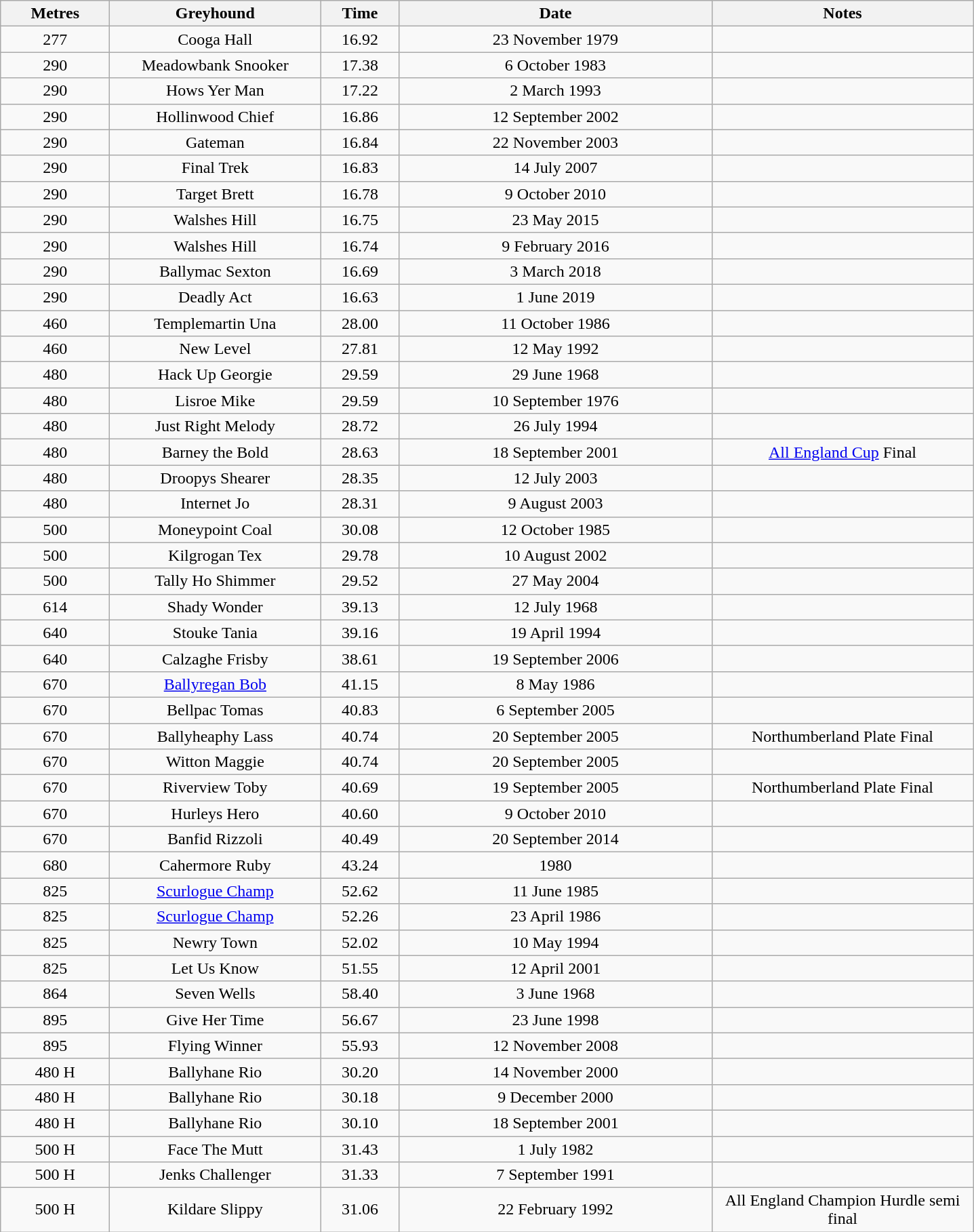<table class="wikitable" style="font-size: 100%">
<tr>
<th width=100>Metres</th>
<th width=200>Greyhound</th>
<th width=70>Time</th>
<th width=300>Date</th>
<th width=250>Notes</th>
</tr>
<tr align=center>
<td>277</td>
<td>Cooga Hall</td>
<td>16.92</td>
<td>23 November 1979</td>
<td></td>
</tr>
<tr align=center>
<td>290</td>
<td>Meadowbank Snooker</td>
<td>17.38</td>
<td>6 October 1983</td>
<td></td>
</tr>
<tr align=center>
<td>290</td>
<td>Hows Yer Man</td>
<td>17.22</td>
<td>2 March 1993</td>
<td></td>
</tr>
<tr align=center>
<td>290</td>
<td>Hollinwood Chief</td>
<td>16.86</td>
<td>12 September 2002</td>
<td></td>
</tr>
<tr align=center>
<td>290</td>
<td>Gateman</td>
<td>16.84</td>
<td>22 November 2003</td>
<td></td>
</tr>
<tr align=center>
<td>290</td>
<td>Final Trek</td>
<td>16.83</td>
<td>14 July 2007</td>
<td></td>
</tr>
<tr align=center>
<td>290</td>
<td>Target Brett</td>
<td>16.78</td>
<td>9 October 2010</td>
<td></td>
</tr>
<tr align=center>
<td>290</td>
<td>Walshes Hill</td>
<td>16.75</td>
<td>23 May 2015</td>
<td></td>
</tr>
<tr align=center>
<td>290</td>
<td>Walshes Hill</td>
<td>16.74</td>
<td>9 February 2016</td>
<td></td>
</tr>
<tr align=center>
<td>290</td>
<td>Ballymac Sexton</td>
<td>16.69</td>
<td>3 March 2018</td>
<td></td>
</tr>
<tr align=center>
<td>290</td>
<td>Deadly Act</td>
<td>16.63</td>
<td>1 June 2019</td>
<td></td>
</tr>
<tr align=center>
<td>460</td>
<td>Templemartin Una</td>
<td>28.00</td>
<td>11 October 1986</td>
<td></td>
</tr>
<tr align=center>
<td>460</td>
<td>New Level</td>
<td>27.81</td>
<td>12 May 1992</td>
<td></td>
</tr>
<tr align=center>
<td>480</td>
<td>Hack Up Georgie</td>
<td>29.59</td>
<td>29 June 1968</td>
<td></td>
</tr>
<tr align=center>
<td>480</td>
<td>Lisroe Mike</td>
<td>29.59</td>
<td>10 September 1976</td>
<td></td>
</tr>
<tr align=center>
<td>480</td>
<td>Just Right Melody</td>
<td>28.72</td>
<td>26 July 1994</td>
<td></td>
</tr>
<tr align=center>
<td>480</td>
<td>Barney the Bold</td>
<td>28.63</td>
<td>18 September 2001</td>
<td><a href='#'>All England Cup</a> Final</td>
</tr>
<tr align=center>
<td>480</td>
<td>Droopys Shearer</td>
<td>28.35</td>
<td>12 July 2003</td>
<td></td>
</tr>
<tr align=center>
<td>480</td>
<td>Internet Jo</td>
<td>28.31</td>
<td>9 August 2003</td>
<td></td>
</tr>
<tr align=center>
<td>500</td>
<td>Moneypoint Coal</td>
<td>30.08</td>
<td>12 October 1985</td>
<td></td>
</tr>
<tr align=center>
<td>500</td>
<td>Kilgrogan Tex</td>
<td>29.78</td>
<td>10 August 2002</td>
<td></td>
</tr>
<tr align=center>
<td>500</td>
<td>Tally Ho Shimmer</td>
<td>29.52</td>
<td>27 May 2004</td>
<td></td>
</tr>
<tr align=center>
<td>614</td>
<td>Shady Wonder</td>
<td>39.13</td>
<td>12 July 1968</td>
<td></td>
</tr>
<tr align=center>
<td>640</td>
<td>Stouke Tania</td>
<td>39.16</td>
<td>19 April 1994</td>
<td></td>
</tr>
<tr align=center>
<td>640</td>
<td>Calzaghe Frisby</td>
<td>38.61</td>
<td>19 September 2006</td>
<td></td>
</tr>
<tr align=center>
<td>670</td>
<td><a href='#'>Ballyregan Bob</a></td>
<td>41.15</td>
<td>8 May 1986</td>
<td></td>
</tr>
<tr align=center>
<td>670</td>
<td>Bellpac Tomas</td>
<td>40.83</td>
<td>6 September 2005</td>
<td></td>
</tr>
<tr align=center>
<td>670</td>
<td>Ballyheaphy Lass</td>
<td>40.74</td>
<td>20 September 2005</td>
<td>Northumberland Plate Final</td>
</tr>
<tr align=center>
<td>670</td>
<td>Witton Maggie</td>
<td>40.74</td>
<td>20 September 2005</td>
<td></td>
</tr>
<tr align=center>
<td>670</td>
<td>Riverview Toby</td>
<td>40.69</td>
<td>19 September 2005</td>
<td>Northumberland Plate Final</td>
</tr>
<tr align=center>
<td>670</td>
<td>Hurleys Hero</td>
<td>40.60</td>
<td>9 October 2010</td>
<td></td>
</tr>
<tr align=center>
<td>670</td>
<td>Banfid Rizzoli</td>
<td>40.49</td>
<td>20 September 2014</td>
<td></td>
</tr>
<tr align=center>
<td>680</td>
<td>Cahermore Ruby</td>
<td>43.24</td>
<td>1980</td>
<td></td>
</tr>
<tr align=center>
<td>825</td>
<td><a href='#'>Scurlogue Champ</a></td>
<td>52.62</td>
<td>11 June 1985</td>
<td></td>
</tr>
<tr align=center>
<td>825</td>
<td><a href='#'>Scurlogue Champ</a></td>
<td>52.26</td>
<td>23 April 1986</td>
<td></td>
</tr>
<tr align=center>
<td>825</td>
<td>Newry Town</td>
<td>52.02</td>
<td>10 May 1994</td>
<td></td>
</tr>
<tr align=center>
<td>825</td>
<td>Let Us Know</td>
<td>51.55</td>
<td>12 April 2001</td>
<td></td>
</tr>
<tr align=center>
<td>864</td>
<td>Seven Wells</td>
<td>58.40</td>
<td>3 June 1968</td>
<td></td>
</tr>
<tr align=center>
<td>895</td>
<td>Give Her Time</td>
<td>56.67</td>
<td>23 June 1998</td>
<td></td>
</tr>
<tr align=center>
<td>895</td>
<td>Flying Winner</td>
<td>55.93</td>
<td>12 November 2008</td>
<td></td>
</tr>
<tr align=center>
<td>480 H</td>
<td>Ballyhane Rio</td>
<td>30.20</td>
<td>14 November 2000</td>
<td></td>
</tr>
<tr align=center>
<td>480 H</td>
<td>Ballyhane Rio</td>
<td>30.18</td>
<td>9 December 2000</td>
<td></td>
</tr>
<tr align=center>
<td>480 H</td>
<td>Ballyhane Rio</td>
<td>30.10</td>
<td>18 September 2001</td>
<td></td>
</tr>
<tr align=center>
<td>500 H</td>
<td>Face The Mutt</td>
<td>31.43</td>
<td>1 July 1982</td>
<td></td>
</tr>
<tr align=center>
<td>500 H</td>
<td>Jenks Challenger</td>
<td>31.33</td>
<td>7 September 1991</td>
<td></td>
</tr>
<tr align=center>
<td>500 H</td>
<td>Kildare Slippy</td>
<td>31.06</td>
<td>22 February 1992</td>
<td>All England Champion Hurdle semi final</td>
</tr>
</table>
